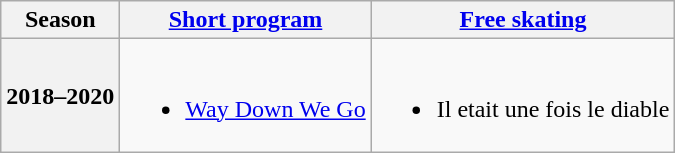<table class=wikitable style=text-align:center>
<tr>
<th>Season</th>
<th><a href='#'>Short program</a></th>
<th><a href='#'>Free skating</a></th>
</tr>
<tr>
<th>2018–2020 <br> </th>
<td><br><ul><li><a href='#'>Way Down We Go</a> <br></li></ul></td>
<td><br><ul><li>Il etait une fois le diable <br></li></ul></td>
</tr>
</table>
